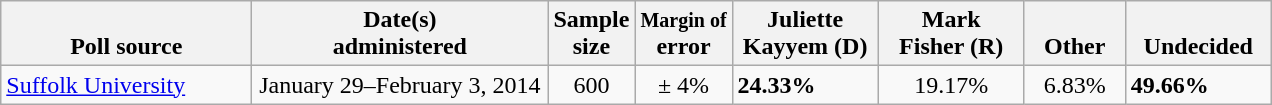<table class="wikitable">
<tr valign= bottom>
<th style="width:160px;">Poll source</th>
<th style="width:190px;">Date(s)<br>administered</th>
<th class=small>Sample<br>size</th>
<th><small>Margin of</small><br>error</th>
<th style="width:90px;">Juliette<br>Kayyem (D)</th>
<th style="width:90px;">Mark<br>Fisher (R)</th>
<th style="width:60px;">Other</th>
<th style="width:90px;">Undecided</th>
</tr>
<tr>
<td><a href='#'>Suffolk University</a></td>
<td align=center>January 29–February 3, 2014</td>
<td align=center>600</td>
<td align=center>± 4%</td>
<td><strong>24.33%</strong></td>
<td align=center>19.17%</td>
<td align=center>6.83%</td>
<td><strong>49.66%</strong></td>
</tr>
</table>
